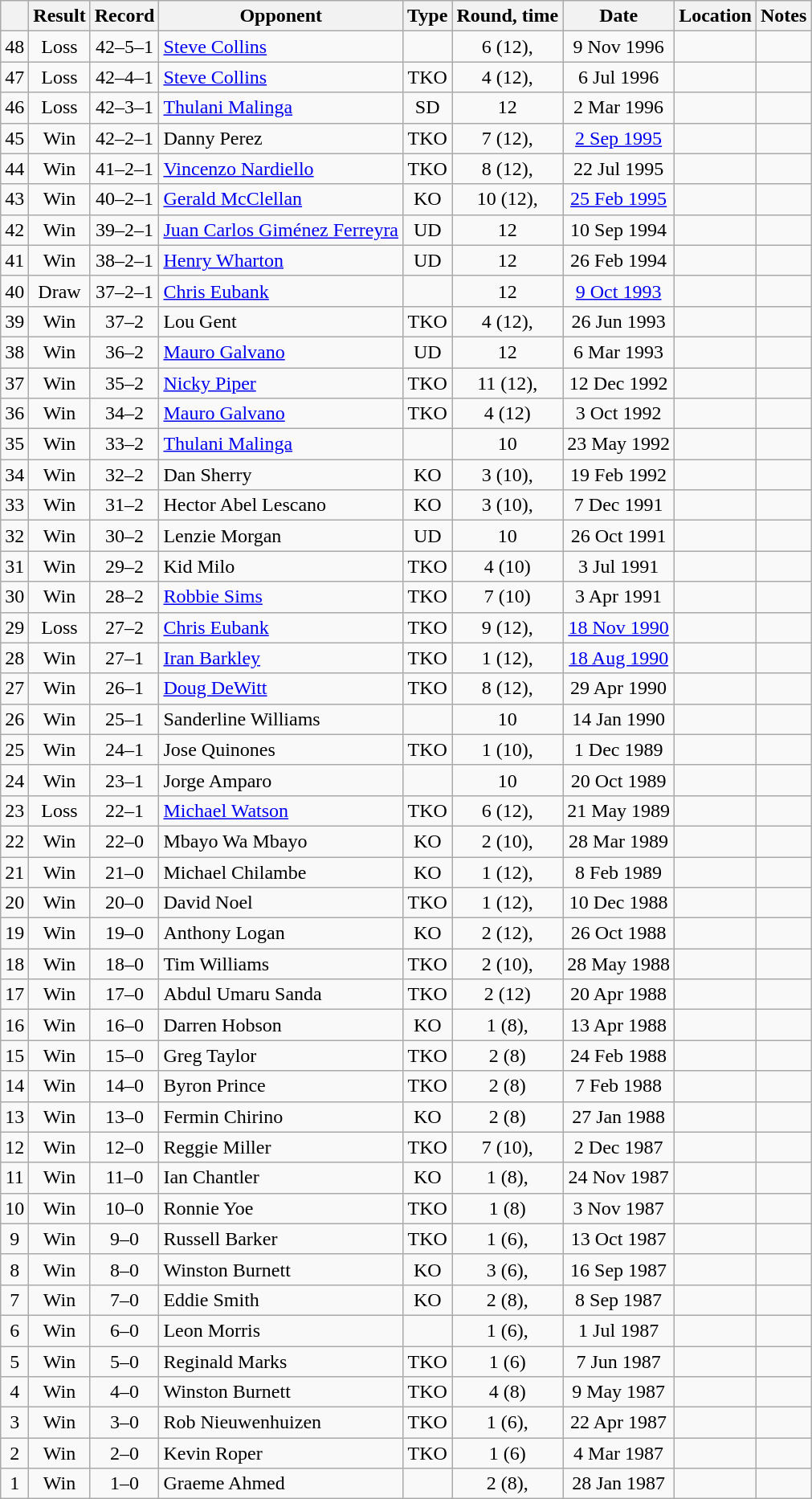<table class="wikitable" style="text-align:center">
<tr>
<th></th>
<th>Result</th>
<th>Record</th>
<th>Opponent</th>
<th>Type</th>
<th>Round, time</th>
<th>Date</th>
<th>Location</th>
<th>Notes</th>
</tr>
<tr>
<td>48</td>
<td>Loss</td>
<td>42–5–1</td>
<td style="text-align:left;"><a href='#'>Steve Collins</a></td>
<td></td>
<td>6 (12), </td>
<td>9 Nov 1996</td>
<td style="text-align:left;"></td>
<td style="text-align:left;"></td>
</tr>
<tr>
<td>47</td>
<td>Loss</td>
<td>42–4–1</td>
<td style="text-align:left;"><a href='#'>Steve Collins</a></td>
<td>TKO</td>
<td>4 (12), </td>
<td>6 Jul 1996</td>
<td style="text-align:left;"></td>
<td style="text-align:left;"></td>
</tr>
<tr>
<td>46</td>
<td>Loss</td>
<td>42–3–1</td>
<td style="text-align:left;"><a href='#'>Thulani Malinga</a></td>
<td>SD</td>
<td>12</td>
<td>2 Mar 1996</td>
<td style="text-align:left;"></td>
<td style="text-align:left;"></td>
</tr>
<tr>
<td>45</td>
<td>Win</td>
<td>42–2–1</td>
<td style="text-align:left;">Danny Perez</td>
<td>TKO</td>
<td>7 (12), </td>
<td><a href='#'>2 Sep 1995</a></td>
<td style="text-align:left;"></td>
<td style="text-align:left;"></td>
</tr>
<tr>
<td>44</td>
<td>Win</td>
<td>41–2–1</td>
<td style="text-align:left;"><a href='#'>Vincenzo Nardiello</a></td>
<td>TKO</td>
<td>8 (12), </td>
<td>22 Jul 1995</td>
<td style="text-align:left;"></td>
<td style="text-align:left;"></td>
</tr>
<tr>
<td>43</td>
<td>Win</td>
<td>40–2–1</td>
<td style="text-align:left;"><a href='#'>Gerald McClellan</a></td>
<td>KO</td>
<td>10 (12), </td>
<td><a href='#'>25 Feb 1995</a></td>
<td style="text-align:left;"></td>
<td style="text-align:left;"></td>
</tr>
<tr>
<td>42</td>
<td>Win</td>
<td>39–2–1</td>
<td style="text-align:left;"><a href='#'>Juan Carlos Giménez Ferreyra</a></td>
<td>UD</td>
<td>12</td>
<td>10 Sep 1994</td>
<td style="text-align:left;"></td>
<td style="text-align:left;"></td>
</tr>
<tr>
<td>41</td>
<td>Win</td>
<td>38–2–1</td>
<td style="text-align:left;"><a href='#'>Henry Wharton</a></td>
<td>UD</td>
<td>12</td>
<td>26 Feb 1994</td>
<td style="text-align:left;"></td>
<td style="text-align:left;"></td>
</tr>
<tr>
<td>40</td>
<td>Draw</td>
<td>37–2–1</td>
<td style="text-align:left;"><a href='#'>Chris Eubank</a></td>
<td></td>
<td>12</td>
<td><a href='#'>9 Oct 1993</a></td>
<td style="text-align:left;"></td>
<td style="text-align:left;"></td>
</tr>
<tr>
<td>39</td>
<td>Win</td>
<td>37–2</td>
<td style="text-align:left;">Lou Gent</td>
<td>TKO</td>
<td>4 (12), </td>
<td>26 Jun 1993</td>
<td style="text-align:left;"></td>
<td style="text-align:left;"></td>
</tr>
<tr>
<td>38</td>
<td>Win</td>
<td>36–2</td>
<td style="text-align:left;"><a href='#'>Mauro Galvano</a></td>
<td>UD</td>
<td>12</td>
<td>6 Mar 1993</td>
<td style="text-align:left;"></td>
<td style="text-align:left;"></td>
</tr>
<tr>
<td>37</td>
<td>Win</td>
<td>35–2</td>
<td style="text-align:left;"><a href='#'>Nicky Piper</a></td>
<td>TKO</td>
<td>11 (12), </td>
<td>12 Dec 1992</td>
<td style="text-align:left;"></td>
<td style="text-align:left;"></td>
</tr>
<tr>
<td>36</td>
<td>Win</td>
<td>34–2</td>
<td style="text-align:left;"><a href='#'>Mauro Galvano</a></td>
<td>TKO</td>
<td>4 (12)</td>
<td>3 Oct 1992</td>
<td style="text-align:left;"></td>
<td style="text-align:left;"></td>
</tr>
<tr>
<td>35</td>
<td>Win</td>
<td>33–2</td>
<td style="text-align:left;"><a href='#'>Thulani Malinga</a></td>
<td></td>
<td>10</td>
<td>23 May 1992</td>
<td style="text-align:left;"></td>
<td></td>
</tr>
<tr>
<td>34</td>
<td>Win</td>
<td>32–2</td>
<td style="text-align:left;">Dan Sherry</td>
<td>KO</td>
<td>3 (10), </td>
<td>19 Feb 1992</td>
<td style="text-align:left;"></td>
<td></td>
</tr>
<tr>
<td>33</td>
<td>Win</td>
<td>31–2</td>
<td style="text-align:left;">Hector Abel Lescano</td>
<td>KO</td>
<td>3 (10), </td>
<td>7 Dec 1991</td>
<td style="text-align:left;"></td>
<td></td>
</tr>
<tr>
<td>32</td>
<td>Win</td>
<td>30–2</td>
<td style="text-align:left;">Lenzie Morgan</td>
<td>UD</td>
<td>10</td>
<td>26 Oct 1991</td>
<td style="text-align:left;"></td>
<td></td>
</tr>
<tr>
<td>31</td>
<td>Win</td>
<td>29–2</td>
<td style="text-align:left;">Kid Milo</td>
<td>TKO</td>
<td>4 (10)</td>
<td>3 Jul 1991</td>
<td style="text-align:left;"></td>
<td></td>
</tr>
<tr>
<td>30</td>
<td>Win</td>
<td>28–2</td>
<td style="text-align:left;"><a href='#'>Robbie Sims</a></td>
<td>TKO</td>
<td>7 (10)</td>
<td>3 Apr 1991</td>
<td style="text-align:left;"></td>
<td></td>
</tr>
<tr>
<td>29</td>
<td>Loss</td>
<td>27–2</td>
<td style="text-align:left;"><a href='#'>Chris Eubank</a></td>
<td>TKO</td>
<td>9 (12), </td>
<td><a href='#'>18 Nov 1990</a></td>
<td style="text-align:left;"></td>
<td style="text-align:left;"></td>
</tr>
<tr>
<td>28</td>
<td>Win</td>
<td>27–1</td>
<td style="text-align:left;"><a href='#'>Iran Barkley</a></td>
<td>TKO</td>
<td>1 (12), </td>
<td><a href='#'>18 Aug 1990</a></td>
<td style="text-align:left;"></td>
<td style="text-align:left;"></td>
</tr>
<tr>
<td>27</td>
<td>Win</td>
<td>26–1</td>
<td style="text-align:left;"><a href='#'>Doug DeWitt</a></td>
<td>TKO</td>
<td>8 (12), </td>
<td>29 Apr 1990</td>
<td style="text-align:left;"></td>
<td style="text-align:left;"></td>
</tr>
<tr>
<td>26</td>
<td>Win</td>
<td>25–1</td>
<td style="text-align:left;">Sanderline Williams</td>
<td></td>
<td>10</td>
<td>14 Jan 1990</td>
<td style="text-align:left;"></td>
<td></td>
</tr>
<tr>
<td>25</td>
<td>Win</td>
<td>24–1</td>
<td style="text-align:left;">Jose Quinones</td>
<td>TKO</td>
<td>1 (10), </td>
<td>1 Dec 1989</td>
<td style="text-align:left;"></td>
<td></td>
</tr>
<tr>
<td>24</td>
<td>Win</td>
<td>23–1</td>
<td style="text-align:left;">Jorge Amparo</td>
<td></td>
<td>10</td>
<td>20 Oct 1989</td>
<td style="text-align:left;"></td>
<td></td>
</tr>
<tr>
<td>23</td>
<td>Loss</td>
<td>22–1</td>
<td style="text-align:left;"><a href='#'>Michael Watson</a></td>
<td>TKO</td>
<td>6 (12), </td>
<td>21 May 1989</td>
<td style="text-align:left;"></td>
<td style="text-align:left;"></td>
</tr>
<tr>
<td>22</td>
<td>Win</td>
<td>22–0</td>
<td style="text-align:left;">Mbayo Wa Mbayo</td>
<td>KO</td>
<td>2 (10), </td>
<td>28 Mar 1989</td>
<td style="text-align:left;"></td>
<td></td>
</tr>
<tr>
<td>21</td>
<td>Win</td>
<td>21–0</td>
<td style="text-align:left;">Michael Chilambe</td>
<td>KO</td>
<td>1 (12), </td>
<td>8 Feb 1989</td>
<td style="text-align:left;"></td>
<td style="text-align:left;"></td>
</tr>
<tr>
<td>20</td>
<td>Win</td>
<td>20–0</td>
<td style="text-align:left;">David Noel</td>
<td>TKO</td>
<td>1 (12), </td>
<td>10 Dec 1988</td>
<td style="text-align:left;"></td>
<td style="text-align:left;"></td>
</tr>
<tr>
<td>19</td>
<td>Win</td>
<td>19–0</td>
<td style="text-align:left;">Anthony Logan</td>
<td>KO</td>
<td>2 (12), </td>
<td>26 Oct 1988</td>
<td style="text-align:left;"></td>
<td style="text-align:left;"></td>
</tr>
<tr>
<td>18</td>
<td>Win</td>
<td>18–0</td>
<td style="text-align:left;">Tim Williams</td>
<td>TKO</td>
<td>2 (10), </td>
<td>28 May 1988</td>
<td style="text-align:left;"></td>
<td></td>
</tr>
<tr>
<td>17</td>
<td>Win</td>
<td>17–0</td>
<td style="text-align:left;">Abdul Umaru Sanda</td>
<td>TKO</td>
<td>2 (12)</td>
<td>20 Apr 1988</td>
<td style="text-align:left;"></td>
<td style="text-align:left;"></td>
</tr>
<tr>
<td>16</td>
<td>Win</td>
<td>16–0</td>
<td style="text-align:left;">Darren Hobson</td>
<td>KO</td>
<td>1 (8), </td>
<td>13 Apr 1988</td>
<td style="text-align:left;"></td>
<td></td>
</tr>
<tr>
<td>15</td>
<td>Win</td>
<td>15–0</td>
<td style="text-align:left;">Greg Taylor</td>
<td>TKO</td>
<td>2 (8)</td>
<td>24 Feb 1988</td>
<td style="text-align:left;"></td>
<td></td>
</tr>
<tr>
<td>14</td>
<td>Win</td>
<td>14–0</td>
<td style="text-align:left;">Byron Prince</td>
<td>TKO</td>
<td>2 (8)</td>
<td>7 Feb 1988</td>
<td style="text-align:left;"></td>
<td></td>
</tr>
<tr>
<td>13</td>
<td>Win</td>
<td>13–0</td>
<td style="text-align:left;">Fermin Chirino</td>
<td>KO</td>
<td>2 (8)</td>
<td>27 Jan 1988</td>
<td style="text-align:left;"></td>
<td></td>
</tr>
<tr>
<td>12</td>
<td>Win</td>
<td>12–0</td>
<td style="text-align:left;">Reggie Miller</td>
<td>TKO</td>
<td>7 (10), </td>
<td>2 Dec 1987</td>
<td style="text-align:left;"></td>
<td></td>
</tr>
<tr>
<td>11</td>
<td>Win</td>
<td>11–0</td>
<td style="text-align:left;">Ian Chantler</td>
<td>KO</td>
<td>1 (8), </td>
<td>24 Nov 1987</td>
<td style="text-align:left;"></td>
<td></td>
</tr>
<tr>
<td>10</td>
<td>Win</td>
<td>10–0</td>
<td style="text-align:left;">Ronnie Yoe</td>
<td>TKO</td>
<td>1 (8)</td>
<td>3 Nov 1987</td>
<td style="text-align:left;"></td>
<td></td>
</tr>
<tr>
<td>9</td>
<td>Win</td>
<td>9–0</td>
<td style="text-align:left;">Russell Barker</td>
<td>TKO</td>
<td>1 (6), </td>
<td>13 Oct 1987</td>
<td style="text-align:left;"></td>
<td></td>
</tr>
<tr>
<td>8</td>
<td>Win</td>
<td>8–0</td>
<td style="text-align:left;">Winston Burnett</td>
<td>KO</td>
<td>3 (6), </td>
<td>16 Sep 1987</td>
<td style="text-align:left;"></td>
<td></td>
</tr>
<tr>
<td>7</td>
<td>Win</td>
<td>7–0</td>
<td style="text-align:left;">Eddie Smith</td>
<td>KO</td>
<td>2 (8), </td>
<td>8 Sep 1987</td>
<td style="text-align:left;"></td>
<td></td>
</tr>
<tr>
<td>6</td>
<td>Win</td>
<td>6–0</td>
<td style="text-align:left;">Leon Morris</td>
<td></td>
<td>1 (6), </td>
<td>1 Jul 1987</td>
<td style="text-align:left;"></td>
<td></td>
</tr>
<tr>
<td>5</td>
<td>Win</td>
<td>5–0</td>
<td style="text-align:left;">Reginald Marks</td>
<td>TKO</td>
<td>1 (6)</td>
<td>7 Jun 1987</td>
<td style="text-align:left;"></td>
<td></td>
</tr>
<tr>
<td>4</td>
<td>Win</td>
<td>4–0</td>
<td style="text-align:left;">Winston Burnett</td>
<td>TKO</td>
<td>4 (8)</td>
<td>9 May 1987</td>
<td style="text-align:left;"></td>
<td></td>
</tr>
<tr>
<td>3</td>
<td>Win</td>
<td>3–0</td>
<td style="text-align:left;">Rob Nieuwenhuizen</td>
<td>TKO</td>
<td>1 (6), </td>
<td>22 Apr 1987</td>
<td style="text-align:left;"></td>
<td></td>
</tr>
<tr>
<td>2</td>
<td>Win</td>
<td>2–0</td>
<td style="text-align:left;">Kevin Roper</td>
<td>TKO</td>
<td>1 (6)</td>
<td>4 Mar 1987</td>
<td style="text-align:left;"></td>
<td></td>
</tr>
<tr>
<td>1</td>
<td>Win</td>
<td>1–0</td>
<td style="text-align:left;">Graeme Ahmed</td>
<td></td>
<td>2 (8), </td>
<td>28 Jan 1987</td>
<td style="text-align:left;"></td>
<td></td>
</tr>
</table>
